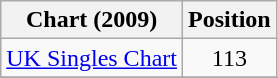<table class="wikitable sortable">
<tr>
<th>Chart (2009)</th>
<th>Position</th>
</tr>
<tr>
<td><a href='#'>UK Singles Chart</a></td>
<td style="text-align:center;">113</td>
</tr>
<tr>
</tr>
</table>
